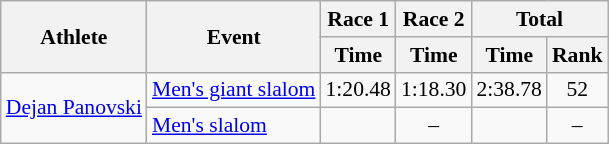<table class="wikitable" style="font-size:90%">
<tr>
<th rowspan="2">Athlete</th>
<th rowspan="2">Event</th>
<th>Race 1</th>
<th>Race 2</th>
<th colspan="2">Total</th>
</tr>
<tr>
<th>Time</th>
<th>Time</th>
<th>Time</th>
<th>Rank</th>
</tr>
<tr>
<td rowspan="2"><a href='#'>Dejan Panovski</a></td>
<td><a href='#'>Men's giant slalom</a></td>
<td align="center">1:20.48</td>
<td align="center">1:18.30</td>
<td align="center">2:38.78</td>
<td align="center">52</td>
</tr>
<tr>
<td><a href='#'>Men's slalom</a></td>
<td align="center"></td>
<td align="center">–</td>
<td align="center"></td>
<td align="center">–</td>
</tr>
</table>
